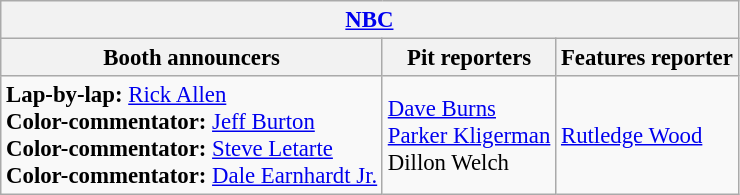<table class="wikitable" style="font-size: 95%">
<tr>
<th colspan="3"><a href='#'>NBC</a></th>
</tr>
<tr>
<th>Booth announcers</th>
<th>Pit reporters</th>
<th>Features reporter</th>
</tr>
<tr>
<td><strong>Lap-by-lap:</strong> <a href='#'>Rick Allen</a><br><strong>Color-commentator:</strong> <a href='#'>Jeff Burton</a><br><strong>Color-commentator:</strong> <a href='#'>Steve Letarte</a><br><strong>Color-commentator:</strong> <a href='#'>Dale Earnhardt Jr.</a></td>
<td><a href='#'>Dave Burns</a><br><a href='#'>Parker Kligerman</a><br>Dillon Welch</td>
<td><a href='#'>Rutledge Wood</a></td>
</tr>
</table>
